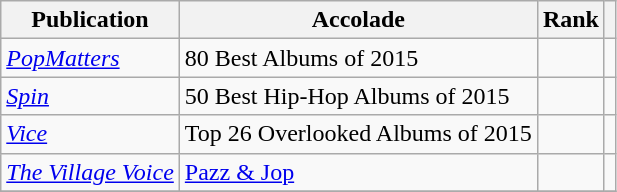<table class="wikitable sortable">
<tr>
<th>Publication</th>
<th>Accolade</th>
<th>Rank</th>
<th class="unsortable"></th>
</tr>
<tr>
<td><em><a href='#'>PopMatters</a></em></td>
<td>80 Best Albums of 2015</td>
<td></td>
<td></td>
</tr>
<tr>
<td><em><a href='#'>Spin</a></em></td>
<td>50 Best Hip-Hop Albums of 2015</td>
<td></td>
<td></td>
</tr>
<tr>
<td><em><a href='#'>Vice</a></em></td>
<td>Top 26 Overlooked Albums of 2015</td>
<td></td>
<td></td>
</tr>
<tr>
<td><em><a href='#'>The Village Voice</a></em></td>
<td><a href='#'>Pazz & Jop</a></td>
<td></td>
<td></td>
</tr>
<tr>
</tr>
</table>
